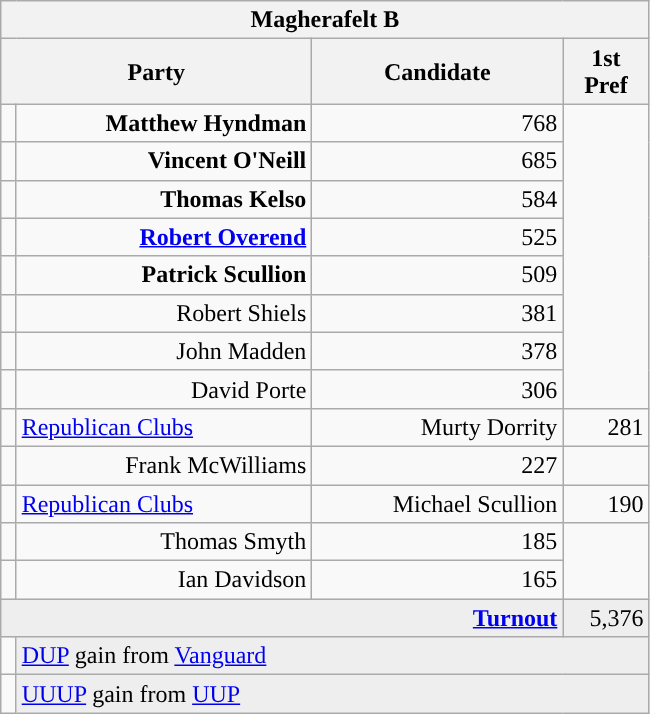<table class="wikitable">
<tr>
<th colspan="4" align="center">Magherafelt B</th>
</tr>
<tr>
<th colspan="2" align="center" width=200>Party</th>
<th width=160>Candidate</th>
<th width=50>1st Pref</th>
</tr>
<tr>
<td></td>
<td align="right"><strong>Matthew Hyndman</strong></td>
<td align="right">768</td>
</tr>
<tr>
<td></td>
<td align="right"><strong>Vincent O'Neill</strong></td>
<td align="right">685</td>
</tr>
<tr>
<td></td>
<td align="right"><strong>Thomas Kelso</strong></td>
<td align="right">584</td>
</tr>
<tr>
<td></td>
<td align="right"><strong><a href='#'>Robert Overend</a></strong></td>
<td align="right">525</td>
</tr>
<tr>
<td></td>
<td align="right"><strong>Patrick Scullion</strong></td>
<td align="right">509</td>
</tr>
<tr>
<td></td>
<td align="right">Robert Shiels</td>
<td align="right">381</td>
</tr>
<tr>
<td></td>
<td align="right">John Madden</td>
<td align="right">378</td>
</tr>
<tr>
<td></td>
<td align="right">David Porte</td>
<td align="right">306</td>
</tr>
<tr>
<td style="background-color: "></td>
<td><a href='#'>Republican Clubs</a></td>
<td align="right">Murty Dorrity</td>
<td align="right">281</td>
</tr>
<tr>
<td></td>
<td align="right">Frank McWilliams</td>
<td align="right">227</td>
</tr>
<tr>
<td style="background-color: "></td>
<td><a href='#'>Republican Clubs</a></td>
<td align="right">Michael Scullion</td>
<td align="right">190</td>
</tr>
<tr>
<td></td>
<td align="right">Thomas Smyth</td>
<td align="right">185</td>
</tr>
<tr>
<td></td>
<td align="right">Ian Davidson</td>
<td align="right">165</td>
</tr>
<tr bgcolor="EEEEEE">
<td colspan=3 align="right"><strong><a href='#'>Turnout</a></strong></td>
<td align="right">5,376</td>
</tr>
<tr>
<td bgcolor=></td>
<td colspan=3 bgcolor="EEEEEE"><a href='#'>DUP</a> gain from <a href='#'>Vanguard</a></td>
</tr>
<tr>
<td bgcolor=></td>
<td colspan=3 bgcolor="EEEEEE"><a href='#'>UUUP</a> gain from <a href='#'>UUP</a></td>
</tr>
</table>
